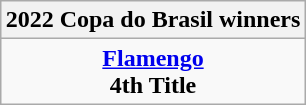<table class="wikitable" style="text-align: center; margin: 0 auto;">
<tr>
<th>2022 Copa do Brasil winners</th>
</tr>
<tr>
<td><strong><a href='#'>Flamengo</a></strong><br><strong>4th Title</strong></td>
</tr>
</table>
